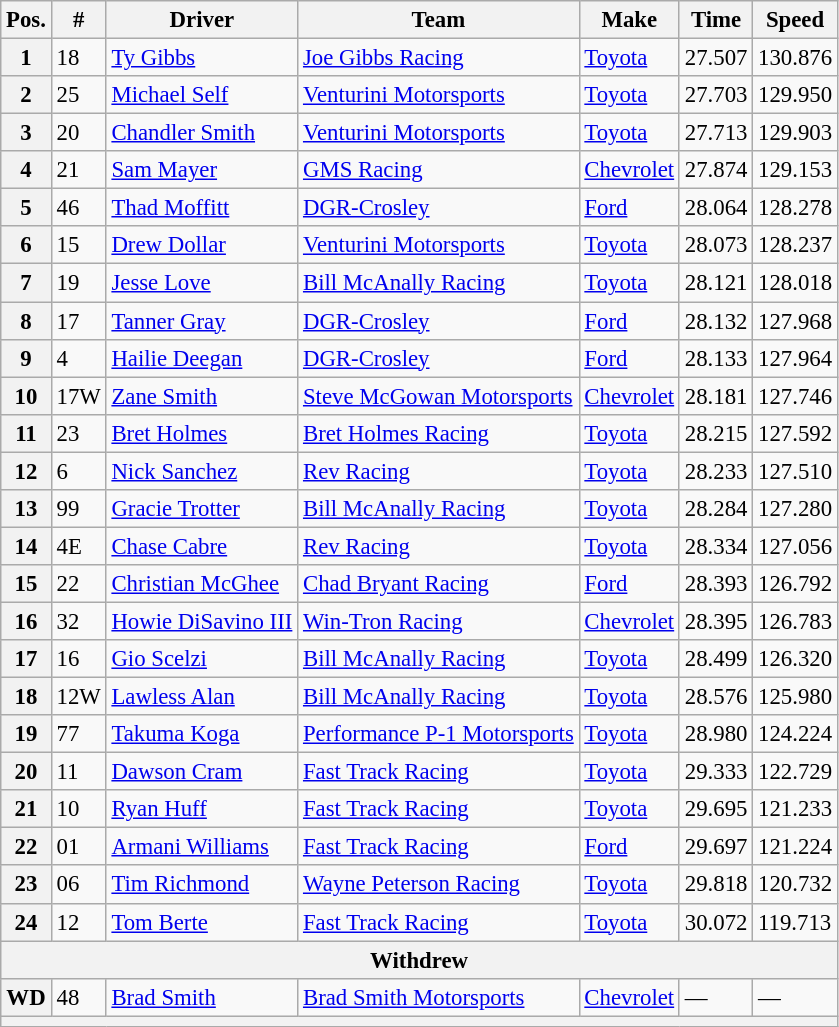<table class="wikitable" style="font-size:95%">
<tr>
<th>Pos.</th>
<th>#</th>
<th>Driver</th>
<th>Team</th>
<th>Make</th>
<th>Time</th>
<th>Speed</th>
</tr>
<tr>
<th>1</th>
<td>18</td>
<td><a href='#'>Ty Gibbs</a></td>
<td><a href='#'>Joe Gibbs Racing</a></td>
<td><a href='#'>Toyota</a></td>
<td>27.507</td>
<td>130.876</td>
</tr>
<tr>
<th>2</th>
<td>25</td>
<td><a href='#'>Michael Self</a></td>
<td><a href='#'>Venturini Motorsports</a></td>
<td><a href='#'>Toyota</a></td>
<td>27.703</td>
<td>129.950</td>
</tr>
<tr>
<th>3</th>
<td>20</td>
<td><a href='#'>Chandler Smith</a></td>
<td><a href='#'>Venturini Motorsports</a></td>
<td><a href='#'>Toyota</a></td>
<td>27.713</td>
<td>129.903</td>
</tr>
<tr>
<th>4</th>
<td>21</td>
<td><a href='#'>Sam Mayer</a></td>
<td><a href='#'>GMS Racing</a></td>
<td><a href='#'>Chevrolet</a></td>
<td>27.874</td>
<td>129.153</td>
</tr>
<tr>
<th>5</th>
<td>46</td>
<td><a href='#'>Thad Moffitt</a></td>
<td><a href='#'>DGR-Crosley</a></td>
<td><a href='#'>Ford</a></td>
<td>28.064</td>
<td>128.278</td>
</tr>
<tr>
<th>6</th>
<td>15</td>
<td><a href='#'>Drew Dollar</a></td>
<td><a href='#'>Venturini Motorsports</a></td>
<td><a href='#'>Toyota</a></td>
<td>28.073</td>
<td>128.237</td>
</tr>
<tr>
<th>7</th>
<td>19</td>
<td><a href='#'>Jesse Love</a></td>
<td><a href='#'>Bill McAnally Racing</a></td>
<td><a href='#'>Toyota</a></td>
<td>28.121</td>
<td>128.018</td>
</tr>
<tr>
<th>8</th>
<td>17</td>
<td><a href='#'>Tanner Gray</a></td>
<td><a href='#'>DGR-Crosley</a></td>
<td><a href='#'>Ford</a></td>
<td>28.132</td>
<td>127.968</td>
</tr>
<tr>
<th>9</th>
<td>4</td>
<td><a href='#'>Hailie Deegan</a></td>
<td><a href='#'>DGR-Crosley</a></td>
<td><a href='#'>Ford</a></td>
<td>28.133</td>
<td>127.964</td>
</tr>
<tr>
<th>10</th>
<td>17W</td>
<td><a href='#'>Zane Smith</a></td>
<td><a href='#'>Steve McGowan Motorsports</a></td>
<td><a href='#'>Chevrolet</a></td>
<td>28.181</td>
<td>127.746</td>
</tr>
<tr>
<th>11</th>
<td>23</td>
<td><a href='#'>Bret Holmes</a></td>
<td><a href='#'>Bret Holmes Racing</a></td>
<td><a href='#'>Toyota</a></td>
<td>28.215</td>
<td>127.592</td>
</tr>
<tr>
<th>12</th>
<td>6</td>
<td><a href='#'>Nick Sanchez</a></td>
<td><a href='#'>Rev Racing</a></td>
<td><a href='#'>Toyota</a></td>
<td>28.233</td>
<td>127.510</td>
</tr>
<tr>
<th>13</th>
<td>99</td>
<td><a href='#'>Gracie Trotter</a></td>
<td><a href='#'>Bill McAnally Racing</a></td>
<td><a href='#'>Toyota</a></td>
<td>28.284</td>
<td>127.280</td>
</tr>
<tr>
<th>14</th>
<td>4E</td>
<td><a href='#'>Chase Cabre</a></td>
<td><a href='#'>Rev Racing</a></td>
<td><a href='#'>Toyota</a></td>
<td>28.334</td>
<td>127.056</td>
</tr>
<tr>
<th>15</th>
<td>22</td>
<td><a href='#'>Christian McGhee</a></td>
<td><a href='#'>Chad Bryant Racing</a></td>
<td><a href='#'>Ford</a></td>
<td>28.393</td>
<td>126.792</td>
</tr>
<tr>
<th>16</th>
<td>32</td>
<td><a href='#'>Howie DiSavino III</a></td>
<td><a href='#'>Win-Tron Racing</a></td>
<td><a href='#'>Chevrolet</a></td>
<td>28.395</td>
<td>126.783</td>
</tr>
<tr>
<th>17</th>
<td>16</td>
<td><a href='#'>Gio Scelzi</a></td>
<td><a href='#'>Bill McAnally Racing</a></td>
<td><a href='#'>Toyota</a></td>
<td>28.499</td>
<td>126.320</td>
</tr>
<tr>
<th>18</th>
<td>12W</td>
<td><a href='#'>Lawless Alan</a></td>
<td><a href='#'>Bill McAnally Racing</a></td>
<td><a href='#'>Toyota</a></td>
<td>28.576</td>
<td>125.980</td>
</tr>
<tr>
<th>19</th>
<td>77</td>
<td><a href='#'>Takuma Koga</a></td>
<td><a href='#'>Performance P-1 Motorsports</a></td>
<td><a href='#'>Toyota</a></td>
<td>28.980</td>
<td>124.224</td>
</tr>
<tr>
<th>20</th>
<td>11</td>
<td><a href='#'>Dawson Cram</a></td>
<td><a href='#'>Fast Track Racing</a></td>
<td><a href='#'>Toyota</a></td>
<td>29.333</td>
<td>122.729</td>
</tr>
<tr>
<th>21</th>
<td>10</td>
<td><a href='#'>Ryan Huff</a></td>
<td><a href='#'>Fast Track Racing</a></td>
<td><a href='#'>Toyota</a></td>
<td>29.695</td>
<td>121.233</td>
</tr>
<tr>
<th>22</th>
<td>01</td>
<td><a href='#'>Armani Williams</a></td>
<td><a href='#'>Fast Track Racing</a></td>
<td><a href='#'>Ford</a></td>
<td>29.697</td>
<td>121.224</td>
</tr>
<tr>
<th>23</th>
<td>06</td>
<td><a href='#'>Tim Richmond</a></td>
<td><a href='#'>Wayne Peterson Racing</a></td>
<td><a href='#'>Toyota</a></td>
<td>29.818</td>
<td>120.732</td>
</tr>
<tr>
<th>24</th>
<td>12</td>
<td><a href='#'>Tom Berte</a></td>
<td><a href='#'>Fast Track Racing</a></td>
<td><a href='#'>Toyota</a></td>
<td>30.072</td>
<td>119.713</td>
</tr>
<tr>
<th colspan="7">Withdrew</th>
</tr>
<tr>
<th>WD</th>
<td>48</td>
<td><a href='#'>Brad Smith</a></td>
<td><a href='#'>Brad Smith Motorsports</a></td>
<td><a href='#'>Chevrolet</a></td>
<td>—</td>
<td>—</td>
</tr>
<tr>
<th colspan="7"></th>
</tr>
</table>
